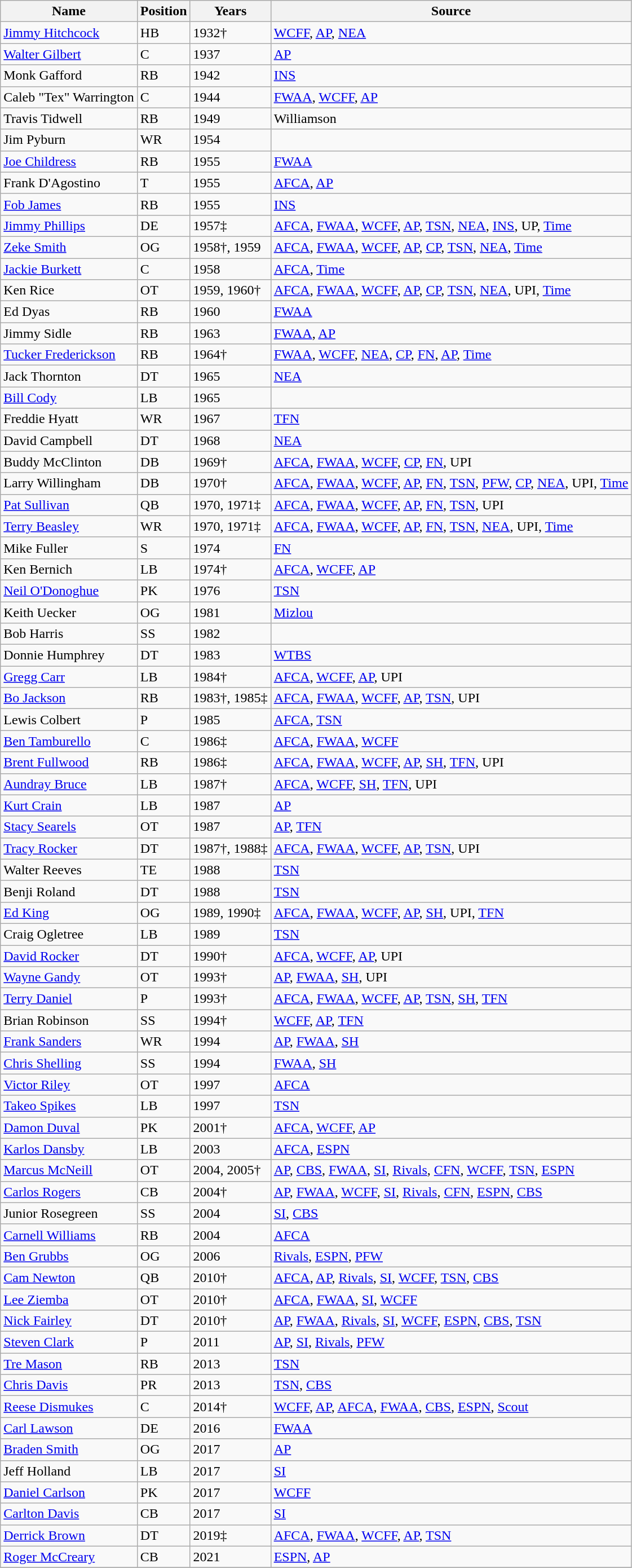<table class="wikitable">
<tr>
<th>Name</th>
<th>Position</th>
<th>Years</th>
<th>Source</th>
</tr>
<tr>
<td><a href='#'>Jimmy Hitchcock</a></td>
<td>HB</td>
<td>1932†</td>
<td><a href='#'>WCFF</a>, <a href='#'>AP</a>, <a href='#'>NEA</a></td>
</tr>
<tr>
<td><a href='#'>Walter Gilbert</a></td>
<td>C</td>
<td>1937</td>
<td><a href='#'>AP</a></td>
</tr>
<tr>
<td>Monk Gafford</td>
<td>RB</td>
<td>1942</td>
<td><a href='#'>INS</a></td>
</tr>
<tr>
<td>Caleb "Tex" Warrington</td>
<td>C</td>
<td>1944</td>
<td><a href='#'>FWAA</a>, <a href='#'>WCFF</a>, <a href='#'>AP</a></td>
</tr>
<tr>
<td>Travis Tidwell</td>
<td>RB</td>
<td>1949</td>
<td>Williamson</td>
</tr>
<tr>
<td>Jim Pyburn</td>
<td>WR</td>
<td>1954</td>
<td></td>
</tr>
<tr>
<td><a href='#'>Joe Childress</a></td>
<td>RB</td>
<td>1955</td>
<td><a href='#'>FWAA</a></td>
</tr>
<tr>
<td>Frank D'Agostino</td>
<td>T</td>
<td>1955</td>
<td><a href='#'>AFCA</a>, <a href='#'>AP</a></td>
</tr>
<tr>
<td><a href='#'>Fob James</a></td>
<td>RB</td>
<td>1955</td>
<td><a href='#'>INS</a></td>
</tr>
<tr>
<td><a href='#'>Jimmy Phillips</a></td>
<td>DE</td>
<td>1957‡</td>
<td><a href='#'>AFCA</a>, <a href='#'>FWAA</a>, <a href='#'>WCFF</a>, <a href='#'>AP</a>, <a href='#'>TSN</a>, <a href='#'>NEA</a>, <a href='#'>INS</a>, UP, <a href='#'>Time</a></td>
</tr>
<tr>
<td><a href='#'>Zeke Smith</a></td>
<td>OG</td>
<td>1958†, 1959</td>
<td><a href='#'>AFCA</a>, <a href='#'>FWAA</a>, <a href='#'>WCFF</a>, <a href='#'>AP</a>, <a href='#'>CP</a>, <a href='#'>TSN</a>, <a href='#'>NEA</a>, <a href='#'>Time</a></td>
</tr>
<tr>
<td><a href='#'>Jackie Burkett</a></td>
<td>C</td>
<td>1958</td>
<td><a href='#'>AFCA</a>, <a href='#'>Time</a></td>
</tr>
<tr>
<td>Ken Rice</td>
<td>OT</td>
<td>1959, 1960†</td>
<td><a href='#'>AFCA</a>, <a href='#'>FWAA</a>, <a href='#'>WCFF</a>, <a href='#'>AP</a>, <a href='#'>CP</a>, <a href='#'>TSN</a>, <a href='#'>NEA</a>, UPI, <a href='#'>Time</a></td>
</tr>
<tr>
<td>Ed Dyas</td>
<td>RB</td>
<td>1960</td>
<td><a href='#'>FWAA</a></td>
</tr>
<tr>
<td>Jimmy Sidle</td>
<td>RB</td>
<td>1963</td>
<td><a href='#'>FWAA</a>, <a href='#'>AP</a></td>
</tr>
<tr>
<td><a href='#'>Tucker Frederickson</a></td>
<td>RB</td>
<td>1964†</td>
<td><a href='#'>FWAA</a>, <a href='#'>WCFF</a>, <a href='#'>NEA</a>, <a href='#'>CP</a>, <a href='#'>FN</a>, <a href='#'>AP</a>, <a href='#'>Time</a></td>
</tr>
<tr>
<td>Jack Thornton</td>
<td>DT</td>
<td>1965</td>
<td><a href='#'>NEA</a></td>
</tr>
<tr>
<td><a href='#'>Bill Cody</a></td>
<td>LB</td>
<td>1965</td>
<td></td>
</tr>
<tr>
<td>Freddie Hyatt</td>
<td>WR</td>
<td>1967</td>
<td><a href='#'>TFN</a></td>
</tr>
<tr>
<td>David Campbell</td>
<td>DT</td>
<td>1968</td>
<td><a href='#'>NEA</a></td>
</tr>
<tr>
<td>Buddy McClinton</td>
<td>DB</td>
<td>1969†</td>
<td><a href='#'>AFCA</a>, <a href='#'>FWAA</a>, <a href='#'>WCFF</a>, <a href='#'>CP</a>, <a href='#'>FN</a>, UPI</td>
</tr>
<tr>
<td>Larry Willingham</td>
<td>DB</td>
<td>1970†</td>
<td><a href='#'>AFCA</a>, <a href='#'>FWAA</a>, <a href='#'>WCFF</a>, <a href='#'>AP</a>, <a href='#'>FN</a>, <a href='#'>TSN</a>, <a href='#'>PFW</a>, <a href='#'>CP</a>, <a href='#'>NEA</a>, UPI, <a href='#'>Time</a></td>
</tr>
<tr>
<td><a href='#'>Pat Sullivan</a></td>
<td>QB</td>
<td>1970, 1971‡</td>
<td><a href='#'>AFCA</a>, <a href='#'>FWAA</a>, <a href='#'>WCFF</a>, <a href='#'>AP</a>, <a href='#'>FN</a>, <a href='#'>TSN</a>, UPI</td>
</tr>
<tr>
<td><a href='#'>Terry Beasley</a></td>
<td>WR</td>
<td>1970, 1971‡</td>
<td><a href='#'>AFCA</a>, <a href='#'>FWAA</a>, <a href='#'>WCFF</a>, <a href='#'>AP</a>, <a href='#'>FN</a>, <a href='#'>TSN</a>, <a href='#'>NEA</a>, UPI, <a href='#'>Time</a></td>
</tr>
<tr>
<td>Mike Fuller</td>
<td>S</td>
<td>1974</td>
<td><a href='#'>FN</a></td>
</tr>
<tr>
<td>Ken Bernich</td>
<td>LB</td>
<td>1974†</td>
<td><a href='#'>AFCA</a>, <a href='#'>WCFF</a>, <a href='#'>AP</a></td>
</tr>
<tr>
<td><a href='#'>Neil O'Donoghue</a></td>
<td>PK</td>
<td>1976</td>
<td><a href='#'>TSN</a></td>
</tr>
<tr>
<td>Keith Uecker</td>
<td>OG</td>
<td>1981</td>
<td><a href='#'>Mizlou</a></td>
</tr>
<tr>
<td>Bob Harris</td>
<td>SS</td>
<td>1982</td>
<td></td>
</tr>
<tr>
<td>Donnie Humphrey</td>
<td>DT</td>
<td>1983</td>
<td><a href='#'>WTBS</a></td>
</tr>
<tr>
<td><a href='#'>Gregg Carr</a></td>
<td>LB</td>
<td>1984†</td>
<td><a href='#'>AFCA</a>, <a href='#'>WCFF</a>, <a href='#'>AP</a>, UPI</td>
</tr>
<tr>
<td><a href='#'>Bo Jackson</a></td>
<td>RB</td>
<td>1983†, 1985‡</td>
<td><a href='#'>AFCA</a>, <a href='#'>FWAA</a>, <a href='#'>WCFF</a>, <a href='#'>AP</a>, <a href='#'>TSN</a>, UPI</td>
</tr>
<tr>
<td>Lewis Colbert</td>
<td>P</td>
<td>1985</td>
<td><a href='#'>AFCA</a>, <a href='#'>TSN</a></td>
</tr>
<tr>
<td><a href='#'>Ben Tamburello</a></td>
<td>C</td>
<td>1986‡</td>
<td><a href='#'>AFCA</a>, <a href='#'>FWAA</a>, <a href='#'>WCFF</a></td>
</tr>
<tr>
<td><a href='#'>Brent Fullwood</a></td>
<td>RB</td>
<td>1986‡</td>
<td><a href='#'>AFCA</a>, <a href='#'>FWAA</a>, <a href='#'>WCFF</a>, <a href='#'>AP</a>, <a href='#'>SH</a>, <a href='#'>TFN</a>, UPI</td>
</tr>
<tr>
<td><a href='#'>Aundray Bruce</a></td>
<td>LB</td>
<td>1987†</td>
<td><a href='#'>AFCA</a>, <a href='#'>WCFF</a>, <a href='#'>SH</a>, <a href='#'>TFN</a>, UPI</td>
</tr>
<tr>
<td><a href='#'>Kurt Crain</a></td>
<td>LB</td>
<td>1987</td>
<td><a href='#'>AP</a></td>
</tr>
<tr>
<td><a href='#'>Stacy Searels</a></td>
<td>OT</td>
<td>1987</td>
<td><a href='#'>AP</a>, <a href='#'>TFN</a></td>
</tr>
<tr>
<td><a href='#'>Tracy Rocker</a></td>
<td>DT</td>
<td>1987†, 1988‡</td>
<td><a href='#'>AFCA</a>, <a href='#'>FWAA</a>, <a href='#'>WCFF</a>, <a href='#'>AP</a>, <a href='#'>TSN</a>, UPI</td>
</tr>
<tr>
<td>Walter Reeves</td>
<td>TE</td>
<td>1988</td>
<td><a href='#'>TSN</a></td>
</tr>
<tr>
<td>Benji Roland</td>
<td>DT</td>
<td>1988</td>
<td><a href='#'>TSN</a></td>
</tr>
<tr>
<td><a href='#'>Ed King</a></td>
<td>OG</td>
<td>1989, 1990‡</td>
<td><a href='#'>AFCA</a>, <a href='#'>FWAA</a>, <a href='#'>WCFF</a>, <a href='#'>AP</a>, <a href='#'>SH</a>, UPI, <a href='#'>TFN</a></td>
</tr>
<tr>
<td>Craig Ogletree</td>
<td>LB</td>
<td>1989</td>
<td><a href='#'>TSN</a></td>
</tr>
<tr>
<td><a href='#'>David Rocker</a></td>
<td>DT</td>
<td>1990†</td>
<td><a href='#'>AFCA</a>, <a href='#'>WCFF</a>, <a href='#'>AP</a>, UPI</td>
</tr>
<tr>
<td><a href='#'>Wayne Gandy</a></td>
<td>OT</td>
<td>1993†</td>
<td><a href='#'>AP</a>, <a href='#'>FWAA</a>, <a href='#'>SH</a>, UPI</td>
</tr>
<tr>
<td><a href='#'>Terry Daniel</a></td>
<td>P</td>
<td>1993†</td>
<td><a href='#'>AFCA</a>, <a href='#'>FWAA</a>, <a href='#'>WCFF</a>, <a href='#'>AP</a>, <a href='#'>TSN</a>, <a href='#'>SH</a>, <a href='#'>TFN</a></td>
</tr>
<tr>
<td>Brian Robinson</td>
<td>SS</td>
<td>1994†</td>
<td><a href='#'>WCFF</a>, <a href='#'>AP</a>, <a href='#'>TFN</a></td>
</tr>
<tr>
<td><a href='#'>Frank Sanders</a></td>
<td>WR</td>
<td>1994</td>
<td><a href='#'>AP</a>, <a href='#'>FWAA</a>, <a href='#'>SH</a></td>
</tr>
<tr>
<td><a href='#'>Chris Shelling</a></td>
<td>SS</td>
<td>1994</td>
<td><a href='#'>FWAA</a>, <a href='#'>SH</a></td>
</tr>
<tr>
<td><a href='#'>Victor Riley</a></td>
<td>OT</td>
<td>1997</td>
<td><a href='#'>AFCA</a></td>
</tr>
<tr>
<td><a href='#'>Takeo Spikes</a></td>
<td>LB</td>
<td>1997</td>
<td><a href='#'>TSN</a></td>
</tr>
<tr>
<td><a href='#'>Damon Duval</a></td>
<td>PK</td>
<td>2001†</td>
<td><a href='#'>AFCA</a>, <a href='#'>WCFF</a>, <a href='#'>AP</a></td>
</tr>
<tr>
<td><a href='#'>Karlos Dansby</a></td>
<td>LB</td>
<td>2003</td>
<td><a href='#'>AFCA</a>, <a href='#'>ESPN</a></td>
</tr>
<tr>
<td><a href='#'>Marcus McNeill</a></td>
<td>OT</td>
<td>2004, 2005†</td>
<td><a href='#'>AP</a>, <a href='#'>CBS</a>, <a href='#'>FWAA</a>, <a href='#'>SI</a>, <a href='#'>Rivals</a>, <a href='#'>CFN</a>, <a href='#'>WCFF</a>, <a href='#'>TSN</a>, <a href='#'>ESPN</a></td>
</tr>
<tr>
<td><a href='#'>Carlos Rogers</a></td>
<td>CB</td>
<td>2004†</td>
<td><a href='#'>AP</a>, <a href='#'>FWAA</a>, <a href='#'>WCFF</a>, <a href='#'>SI</a>, <a href='#'>Rivals</a>, <a href='#'>CFN</a>, <a href='#'>ESPN</a>, <a href='#'>CBS</a></td>
</tr>
<tr>
<td>Junior Rosegreen</td>
<td>SS</td>
<td>2004</td>
<td><a href='#'>SI</a>, <a href='#'>CBS</a></td>
</tr>
<tr>
<td><a href='#'>Carnell Williams</a></td>
<td>RB</td>
<td>2004</td>
<td><a href='#'>AFCA</a></td>
</tr>
<tr>
<td><a href='#'>Ben Grubbs</a></td>
<td>OG</td>
<td>2006</td>
<td><a href='#'>Rivals</a>, <a href='#'>ESPN</a>, <a href='#'>PFW</a></td>
</tr>
<tr>
<td><a href='#'>Cam Newton</a></td>
<td>QB</td>
<td>2010†</td>
<td><a href='#'>AFCA</a>, <a href='#'>AP</a>, <a href='#'>Rivals</a>, <a href='#'>SI</a>, <a href='#'>WCFF</a>, <a href='#'>TSN</a>, <a href='#'>CBS</a></td>
</tr>
<tr>
<td><a href='#'>Lee Ziemba</a></td>
<td>OT</td>
<td>2010†</td>
<td><a href='#'>AFCA</a>, <a href='#'>FWAA</a>, <a href='#'>SI</a>, <a href='#'>WCFF</a></td>
</tr>
<tr>
<td><a href='#'>Nick Fairley</a></td>
<td>DT</td>
<td>2010†</td>
<td><a href='#'>AP</a>, <a href='#'>FWAA</a>, <a href='#'>Rivals</a>, <a href='#'>SI</a>, <a href='#'>WCFF</a>, <a href='#'>ESPN</a>, <a href='#'>CBS</a>, <a href='#'>TSN</a></td>
</tr>
<tr>
<td><a href='#'>Steven Clark</a></td>
<td>P</td>
<td>2011</td>
<td><a href='#'>AP</a>, <a href='#'>SI</a>, <a href='#'>Rivals</a>, <a href='#'>PFW</a></td>
</tr>
<tr>
<td><a href='#'>Tre Mason</a></td>
<td>RB</td>
<td>2013</td>
<td><a href='#'>TSN</a></td>
</tr>
<tr>
<td><a href='#'>Chris Davis</a></td>
<td>PR</td>
<td>2013</td>
<td><a href='#'>TSN</a>, <a href='#'>CBS</a></td>
</tr>
<tr>
<td><a href='#'>Reese Dismukes</a></td>
<td>C</td>
<td>2014†</td>
<td><a href='#'>WCFF</a>, <a href='#'>AP</a>, <a href='#'>AFCA</a>, <a href='#'>FWAA</a>, <a href='#'>CBS</a>, <a href='#'>ESPN</a>, <a href='#'>Scout</a></td>
</tr>
<tr>
<td><a href='#'>Carl Lawson</a></td>
<td>DE</td>
<td>2016</td>
<td><a href='#'>FWAA</a></td>
</tr>
<tr>
<td><a href='#'>Braden Smith</a></td>
<td>OG</td>
<td>2017</td>
<td><a href='#'>AP</a></td>
</tr>
<tr>
<td>Jeff Holland</td>
<td>LB</td>
<td>2017</td>
<td><a href='#'>SI</a></td>
</tr>
<tr>
<td><a href='#'>Daniel Carlson</a></td>
<td>PK</td>
<td>2017</td>
<td><a href='#'>WCFF</a></td>
</tr>
<tr>
<td><a href='#'>Carlton Davis</a></td>
<td>CB</td>
<td>2017</td>
<td><a href='#'>SI</a></td>
</tr>
<tr>
<td><a href='#'>Derrick Brown</a></td>
<td>DT</td>
<td>2019‡</td>
<td><a href='#'>AFCA</a>, <a href='#'>FWAA</a>, <a href='#'>WCFF</a>, <a href='#'>AP</a>, <a href='#'>TSN</a></td>
</tr>
<tr>
<td><a href='#'>Roger McCreary</a></td>
<td>CB</td>
<td>2021</td>
<td><a href='#'>ESPN</a>, <a href='#'>AP</a></td>
</tr>
<tr>
</tr>
</table>
